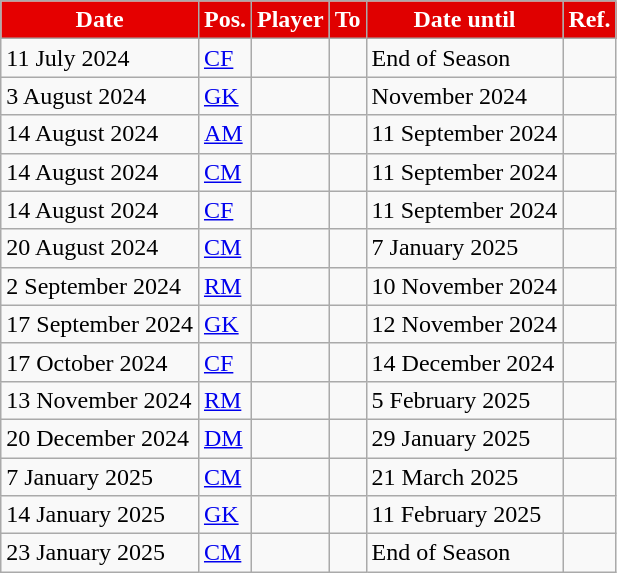<table class="wikitable plainrowheaders sortable">
<tr>
<th style="background:#E50000; color:#FFFFFF;">Date</th>
<th style="background:#E00000; color:#FFFFFF;">Pos.</th>
<th style="background:#E00000; color:#FFFFFF;">Player</th>
<th style="background:#E00000; color:#FFFFFF;">To</th>
<th style="background:#E00000; color:#FFFFFF;">Date until</th>
<th style="background:#E00000; color:#FFFFFF;">Ref.</th>
</tr>
<tr>
<td>11 July 2024</td>
<td><a href='#'>CF</a></td>
<td></td>
<td></td>
<td>End of Season</td>
<td></td>
</tr>
<tr>
<td>3 August 2024</td>
<td><a href='#'>GK</a></td>
<td></td>
<td></td>
<td>November 2024</td>
<td></td>
</tr>
<tr>
<td>14 August 2024</td>
<td><a href='#'>AM</a></td>
<td></td>
<td></td>
<td>11 September 2024</td>
<td></td>
</tr>
<tr>
<td>14 August 2024</td>
<td><a href='#'>CM</a></td>
<td></td>
<td></td>
<td>11 September 2024</td>
<td></td>
</tr>
<tr>
<td>14 August 2024</td>
<td><a href='#'>CF</a></td>
<td></td>
<td></td>
<td>11 September 2024</td>
<td></td>
</tr>
<tr>
<td>20 August 2024</td>
<td><a href='#'>CM</a></td>
<td></td>
<td></td>
<td>7 January 2025</td>
<td></td>
</tr>
<tr>
<td>2 September 2024</td>
<td><a href='#'>RM</a></td>
<td></td>
<td></td>
<td>10 November 2024</td>
<td></td>
</tr>
<tr>
<td>17 September 2024</td>
<td><a href='#'>GK</a></td>
<td></td>
<td></td>
<td>12 November 2024</td>
<td></td>
</tr>
<tr>
<td>17 October 2024</td>
<td><a href='#'>CF</a></td>
<td></td>
<td></td>
<td>14 December 2024</td>
<td></td>
</tr>
<tr>
<td>13 November 2024</td>
<td><a href='#'>RM</a></td>
<td></td>
<td></td>
<td>5 February 2025</td>
<td></td>
</tr>
<tr>
<td>20 December 2024</td>
<td><a href='#'>DM</a></td>
<td></td>
<td></td>
<td>29 January 2025</td>
<td></td>
</tr>
<tr>
<td>7 January 2025</td>
<td><a href='#'>CM</a></td>
<td></td>
<td></td>
<td>21 March 2025</td>
<td></td>
</tr>
<tr>
<td>14 January 2025</td>
<td><a href='#'>GK</a></td>
<td></td>
<td></td>
<td>11 February 2025</td>
<td></td>
</tr>
<tr>
<td>23 January 2025</td>
<td><a href='#'>CM</a></td>
<td></td>
<td></td>
<td>End of Season</td>
<td></td>
</tr>
</table>
